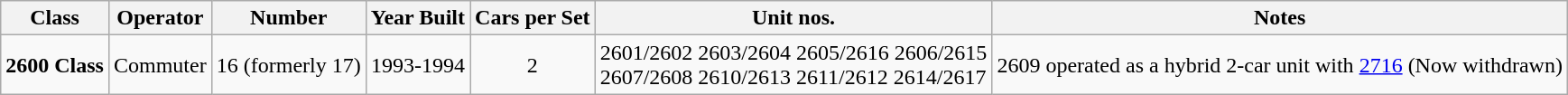<table class="wikitable">
<tr>
<th>Class</th>
<th>Operator</th>
<th>Number</th>
<th>Year Built</th>
<th>Cars per Set</th>
<th>Unit nos.</th>
<th>Notes</th>
</tr>
<tr>
<td><strong>2600 Class</strong></td>
<td>Commuter</td>
<td align=center>16 (formerly 17)</td>
<td align=center>1993-1994</td>
<td align=center>2</td>
<td>2601/2602 2603/2604 2605/2616 2606/2615<br>2607/2608 2610/2613 2611/2612 2614/2617</td>
<td>2609 operated as a hybrid 2-car unit with <a href='#'>2716</a> (Now withdrawn)</td>
</tr>
</table>
